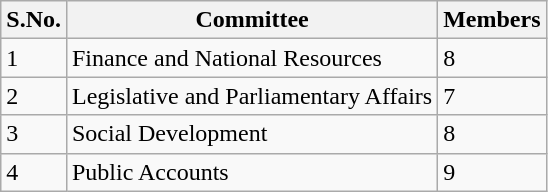<table class="wikitable">
<tr>
<th>S.No.</th>
<th>Committee</th>
<th>Members</th>
</tr>
<tr>
<td>1</td>
<td>Finance and National Resources</td>
<td>8</td>
</tr>
<tr>
<td>2</td>
<td>Legislative and Parliamentary Affairs</td>
<td>7</td>
</tr>
<tr>
<td>3</td>
<td>Social Development</td>
<td>8</td>
</tr>
<tr>
<td>4</td>
<td>Public Accounts</td>
<td>9</td>
</tr>
</table>
